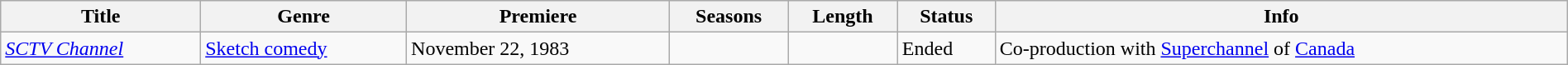<table class="wikitable sortable" style="width:100%;">
<tr>
<th>Title</th>
<th>Genre</th>
<th>Premiere</th>
<th>Seasons</th>
<th>Length</th>
<th>Status</th>
<th>Info</th>
</tr>
<tr>
<td><em><a href='#'>SCTV Channel</a></em></td>
<td><a href='#'>Sketch comedy</a></td>
<td>November 22, 1983</td>
<td></td>
<td></td>
<td>Ended</td>
<td>Co-production with <a href='#'>Superchannel</a> of <a href='#'>Canada</a></td>
</tr>
</table>
